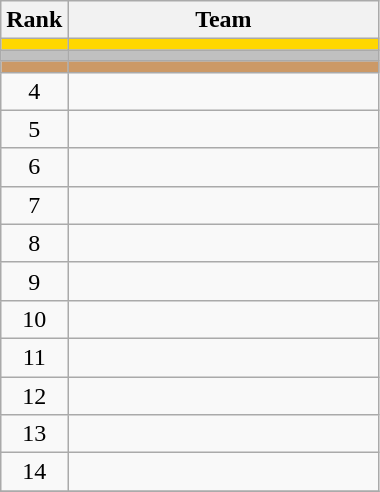<table class="wikitable">
<tr>
<th>Rank</th>
<th width=200>Team</th>
</tr>
<tr bgcolor=gold>
<td align=center></td>
<td></td>
</tr>
<tr bgcolor=silver>
<td align=center></td>
<td></td>
</tr>
<tr bgcolor=cc9966>
<td align=center></td>
<td></td>
</tr>
<tr>
<td align=center>4</td>
<td></td>
</tr>
<tr>
<td align=center>5</td>
<td></td>
</tr>
<tr>
<td align=center>6</td>
<td></td>
</tr>
<tr>
<td align=center>7</td>
<td></td>
</tr>
<tr>
<td align=center>8</td>
<td></td>
</tr>
<tr>
<td align=center>9</td>
<td></td>
</tr>
<tr>
<td align=center>10</td>
<td></td>
</tr>
<tr>
<td align=center>11</td>
<td></td>
</tr>
<tr>
<td align=center>12</td>
<td></td>
</tr>
<tr>
<td align=center>13</td>
<td></td>
</tr>
<tr>
<td align=center>14</td>
<td></td>
</tr>
<tr>
</tr>
</table>
